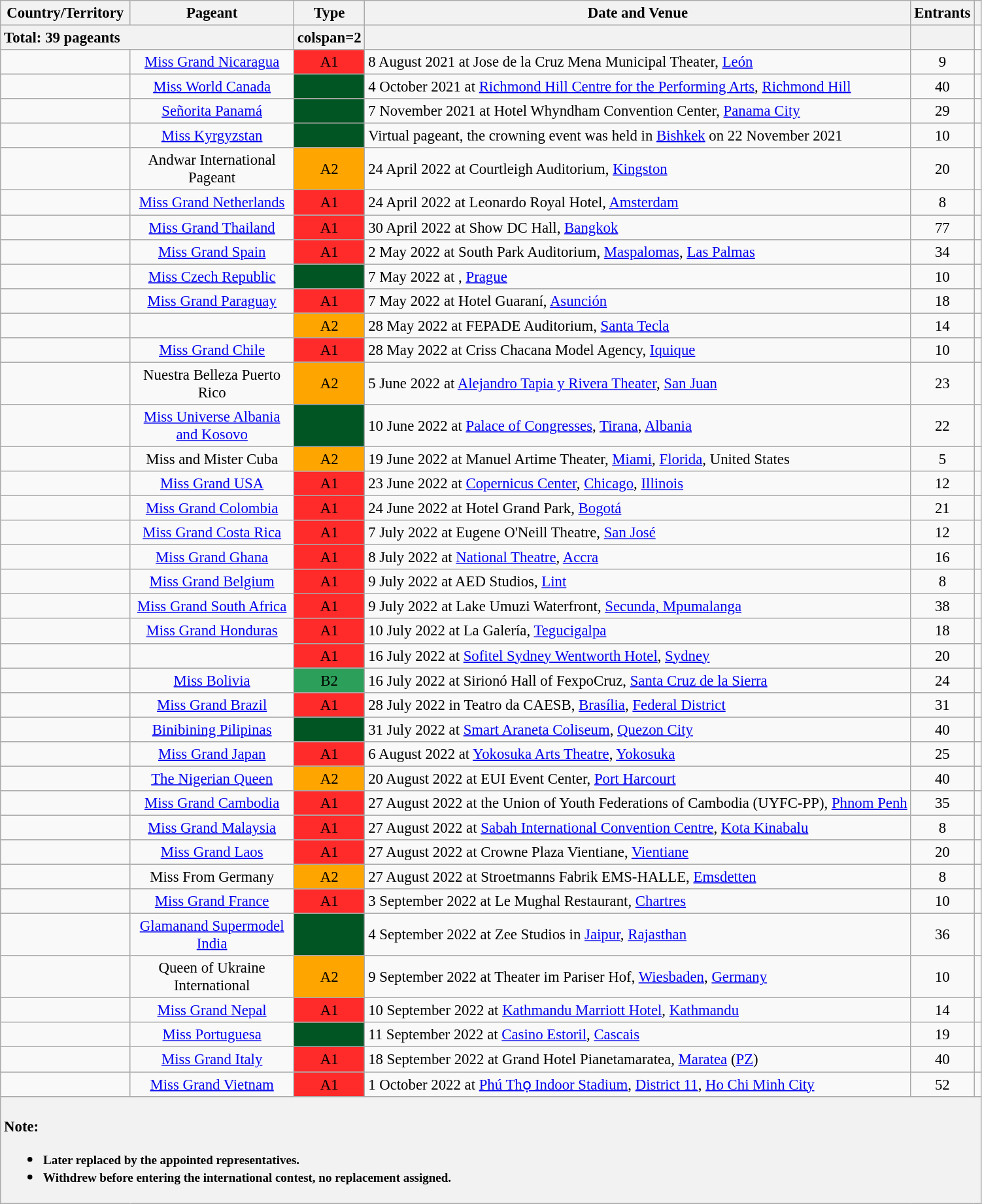<table class="wikitable sortable static-row-numbers" style="font-size: 95%">
<tr>
<th class="unsortable" style="width:125px;">Country/Territory</th>
<th class="unsortable" style="width:160px;">Pageant</th>
<th class=unsortable>Type</th>
<th class=unsortable>Date and Venue</th>
<th class=unsortable>Entrants</th>
<th class=unsortable></th>
</tr>
<tr style="background:white;" class="static-row-header">
<th colspan="2" style="text-align:left;">Total: 39 pageants</th>
<th>colspan=2 </th>
<th></th>
<th></th>
</tr>
<tr id="NIC">
<td></td>
<td align=center><a href='#'>Miss Grand Nicaragua</a></td>
<td align=center bgcolor=#ff2a2a>A1</td>
<td>8 August 2021 at Jose de la Cruz Mena Municipal Theater, <a href='#'>León</a></td>
<td align=center>9</td>
<td align=center></td>
</tr>
<tr id="CAN">
<td></td>
<td align=center><a href='#'>Miss World Canada</a></td>
<td align=center bgcolor=#005522></td>
<td>4 October 2021 at <a href='#'>Richmond Hill Centre for the Performing Arts</a>, <a href='#'>Richmond Hill</a></td>
<td align=center>40</td>
<td align=center></td>
</tr>
<tr id="PAN">
<td></td>
<td align=center><a href='#'>Señorita Panamá</a></td>
<td align=center bgcolor=#005522></td>
<td>7 November 2021 at Hotel Whyndham Convention Center, <a href='#'>Panama City</a></td>
<td align=center>29</td>
<td align=center></td>
</tr>
<tr id="KGZ">
<td></td>
<td align=center><a href='#'>Miss Kyrgyzstan</a></td>
<td align=center bgcolor=#005522></td>
<td>Virtual pageant, the crowning event was held in <a href='#'>Bishkek</a> on 22 November 2021</td>
<td align=center>10</td>
<td align=center></td>
</tr>
<tr id="JAM">
<td></td>
<td align=center>Andwar International Pageant</td>
<td align=center bgcolor=#ffa500>A2</td>
<td>24 April 2022 at Courtleigh Auditorium, <a href='#'>Kingston</a></td>
<td align=center>20</td>
<td align=center></td>
</tr>
<tr id="NED">
<td></td>
<td align=center><a href='#'>Miss Grand Netherlands</a></td>
<td align=center bgcolor=#ff2a2a>A1</td>
<td>24 April 2022 at Leonardo Royal Hotel, <a href='#'>Amsterdam</a></td>
<td align=center>8</td>
<td align=center></td>
</tr>
<tr id="THA">
<td></td>
<td align=center><a href='#'>Miss Grand Thailand</a></td>
<td align=center bgcolor=#ff2a2a>A1</td>
<td>30 April 2022 at Show DC Hall, <a href='#'>Bangkok</a></td>
<td align=center>77</td>
<td align=center></td>
</tr>
<tr id="ESP">
<td></td>
<td align=center><a href='#'>Miss Grand Spain</a></td>
<td align=center bgcolor=#ff2a2a>A1</td>
<td>2 May 2022 at South Park Auditorium, <a href='#'>Maspalomas</a>, <a href='#'>Las Palmas</a></td>
<td align=center>34</td>
<td align=center></td>
</tr>
<tr id="CZE">
<td></td>
<td align=center><a href='#'>Miss Czech Republic</a></td>
<td align=center bgcolor=#005522></td>
<td>7 May 2022 at , <a href='#'>Prague</a></td>
<td align=center>10</td>
<td align=center></td>
</tr>
<tr>
<td></td>
<td align=center><a href='#'>Miss Grand Paraguay</a></td>
<td align=center bgcolor=#ff2a2a>A1</td>
<td>7 May 2022 at Hotel Guaraní, <a href='#'>Asunción</a></td>
<td align=center>18</td>
<td align=center><br></td>
</tr>
<tr>
<td></td>
<td align=center></td>
<td align=center bgcolor=#ffa500>A2</td>
<td>28 May 2022 at FEPADE Auditorium, <a href='#'>Santa Tecla</a></td>
<td align=center>14</td>
<td align=center></td>
</tr>
<tr>
<td></td>
<td align=center><a href='#'>Miss Grand Chile</a></td>
<td align=center bgcolor=#ff2a2a>A1</td>
<td>28 May 2022 at Criss Chacana Model Agency, <a href='#'>Iquique</a></td>
<td align=center>10</td>
<td align=center></td>
</tr>
<tr>
<td></td>
<td align=center>Nuestra Belleza Puerto Rico</td>
<td align=center bgcolor=#ffa500>A2</td>
<td>5 June 2022 at <a href='#'>Alejandro Tapia y Rivera Theater</a>, <a href='#'>San Juan</a></td>
<td align=center>23</td>
<td align=center></td>
</tr>
<tr>
<td></td>
<td align=center><a href='#'>Miss Universe Albania and Kosovo</a></td>
<td align=center bgcolor=#005522></td>
<td>10 June 2022 at <a href='#'>Palace of Congresses</a>, <a href='#'>Tirana</a>, <a href='#'>Albania</a></td>
<td align=center>22</td>
<td align=center></td>
</tr>
<tr>
<td></td>
<td align=center>Miss and Mister Cuba</td>
<td align=center bgcolor=#ffa500>A2</td>
<td>19 June 2022 at Manuel Artime Theater, <a href='#'>Miami</a>, <a href='#'>Florida</a>, United States</td>
<td align=center>5</td>
<td align=center></td>
</tr>
<tr id="USA">
<td></td>
<td align=center><a href='#'>Miss Grand USA</a></td>
<td align=center bgcolor=#ff2a2a>A1</td>
<td>23 June 2022 at <a href='#'>Copernicus Center</a>, <a href='#'>Chicago</a>, <a href='#'>Illinois</a></td>
<td align=center>12</td>
<td align=center></td>
</tr>
<tr>
<td></td>
<td align=center><a href='#'>Miss Grand Colombia</a></td>
<td align=center bgcolor=#ff2a2a>A1</td>
<td>24 June 2022 at Hotel Grand Park, <a href='#'>Bogotá</a></td>
<td align=center>21</td>
<td align=center></td>
</tr>
<tr>
<td></td>
<td align=center><a href='#'>Miss Grand Costa Rica</a></td>
<td align=center bgcolor=#ff2a2a>A1</td>
<td>7 July 2022 at Eugene O'Neill Theatre, <a href='#'>San José</a></td>
<td align=center>12</td>
<td align=center><br></td>
</tr>
<tr>
<td></td>
<td align=center><a href='#'>Miss Grand Ghana</a></td>
<td align=center bgcolor=#ff2a2a>A1</td>
<td>8 July 2022 at <a href='#'>National Theatre</a>, <a href='#'>Accra</a></td>
<td align=center>16</td>
<td align=center></td>
</tr>
<tr>
<td></td>
<td align=center><a href='#'>Miss Grand Belgium</a></td>
<td align=center bgcolor=#ff2a2a>A1</td>
<td>9 July 2022 at AED Studios, <a href='#'>Lint</a></td>
<td align=center>8</td>
<td align=center></td>
</tr>
<tr>
<td></td>
<td align=center><a href='#'>Miss Grand South Africa</a></td>
<td align=center bgcolor=#ff2a2a>A1</td>
<td>9 July 2022 at Lake Umuzi Waterfront, <a href='#'>Secunda, Mpumalanga</a></td>
<td align=center>38</td>
<td align=center></td>
</tr>
<tr>
<td></td>
<td align=center><a href='#'>Miss Grand Honduras</a></td>
<td align=center bgcolor=#ff2a2a>A1</td>
<td>10 July 2022 at La Galería, <a href='#'>Tegucigalpa</a></td>
<td align=center>18</td>
<td align=center></td>
</tr>
<tr>
<td></td>
<td align=center></td>
<td align=center bgcolor=#ff2a2a>A1</td>
<td>16 July 2022 at <a href='#'>Sofitel Sydney Wentworth Hotel</a>, <a href='#'>Sydney</a></td>
<td align=center>20</td>
<td align=center></td>
</tr>
<tr>
<td></td>
<td align=center><a href='#'>Miss Bolivia</a></td>
<td align=center bgcolor=#2ca05a>B2</td>
<td>16 July 2022 at Sirionó Hall of FexpoCruz, <a href='#'>Santa Cruz de la Sierra</a></td>
<td align=center>24</td>
<td align=center></td>
</tr>
<tr>
<td></td>
<td align=center><a href='#'>Miss Grand Brazil</a></td>
<td align=center bgcolor=#ff2a2a>A1</td>
<td>28 July 2022 in Teatro da CAESB, <a href='#'>Brasília</a>, <a href='#'>Federal District</a></td>
<td align=center>31</td>
<td align=center></td>
</tr>
<tr>
<td></td>
<td align=center><a href='#'>Binibining Pilipinas</a></td>
<td align=center bgcolor=#005522></td>
<td>31 July 2022 at <a href='#'>Smart Araneta Coliseum</a>, <a href='#'>Quezon City</a></td>
<td align=center>40</td>
<td align=center></td>
</tr>
<tr>
<td></td>
<td align=center><a href='#'>Miss Grand Japan</a></td>
<td align=center bgcolor=#ff2a2a>A1</td>
<td>6 August 2022 at <a href='#'>Yokosuka Arts Theatre</a>, <a href='#'>Yokosuka</a></td>
<td align=center>25</td>
<td align=center></td>
</tr>
<tr>
<td></td>
<td align=center><a href='#'>The Nigerian Queen</a></td>
<td align=center bgcolor=#ffa500>A2</td>
<td>20 August 2022 at EUI Event Center, <a href='#'>Port Harcourt</a></td>
<td align=center>40</td>
<td align=center></td>
</tr>
<tr>
<td></td>
<td align=center><a href='#'>Miss Grand Cambodia</a></td>
<td align=center bgcolor=#ff2a2a>A1</td>
<td>27 August 2022 at the Union of Youth Federations of Cambodia (UYFC-PP), <a href='#'>Phnom Penh</a></td>
<td align=center>35</td>
<td align=center></td>
</tr>
<tr>
<td></td>
<td align=center><a href='#'>Miss Grand Malaysia</a></td>
<td align=center bgcolor=#ff2a2a>A1</td>
<td>27 August 2022 at <a href='#'>Sabah International Convention Centre</a>, <a href='#'>Kota Kinabalu</a></td>
<td align=center>8</td>
<td align=center></td>
</tr>
<tr>
<td></td>
<td align=center><a href='#'>Miss Grand Laos</a></td>
<td align=center bgcolor=#ff2a2a>A1</td>
<td>27 August 2022 at Crowne Plaza Vientiane, <a href='#'>Vientiane</a></td>
<td align=center>20</td>
<td align=center></td>
</tr>
<tr>
<td></td>
<td align=center>Miss From Germany</td>
<td align=center bgcolor=#ffa500>A2</td>
<td>27 August 2022 at Stroetmanns Fabrik EMS-HALLE, <a href='#'>Emsdetten</a></td>
<td align=center>8</td>
<td align=center></td>
</tr>
<tr>
<td></td>
<td align=center><a href='#'>Miss Grand France</a></td>
<td align=center bgcolor=#ff2a2a>A1</td>
<td>3 September 2022 at Le Mughal Restaurant, <a href='#'>Chartres</a></td>
<td align=center>10</td>
<td align=center></td>
</tr>
<tr>
<td></td>
<td align=center><a href='#'>Glamanand Supermodel India</a></td>
<td align=center bgcolor=#005522></td>
<td>4 September 2022 at Zee Studios in <a href='#'>Jaipur</a>, <a href='#'>Rajasthan</a></td>
<td align=center>36</td>
<td align=center></td>
</tr>
<tr>
<td></td>
<td align=center>Queen of Ukraine International</td>
<td align=center bgcolor=#ffa500>A2</td>
<td>9 September 2022 at Theater im Pariser Hof, <a href='#'>Wiesbaden</a>, <a href='#'>Germany</a></td>
<td align=center>10</td>
<td align=center></td>
</tr>
<tr>
<td></td>
<td align=center><a href='#'>Miss Grand Nepal</a></td>
<td align=center bgcolor=#ff2a2a>A1</td>
<td>10 September 2022 at <a href='#'>Kathmandu Marriott Hotel</a>, <a href='#'>Kathmandu</a></td>
<td align=center>14</td>
<td align=center></td>
</tr>
<tr>
<td></td>
<td align=center><a href='#'>Miss Portuguesa</a></td>
<td align=center bgcolor=#005522></td>
<td>11 September 2022 at <a href='#'>Casino Estoril</a>, <a href='#'>Cascais</a></td>
<td align=center>19</td>
<td align=center></td>
</tr>
<tr>
<td></td>
<td align=center><a href='#'>Miss Grand Italy</a></td>
<td align=center bgcolor=#ff2a2a>A1</td>
<td>18 September 2022 at Grand Hotel Pianetamaratea, <a href='#'>Maratea</a> (<a href='#'>PZ</a>)</td>
<td align=center>40</td>
<td align=center></td>
</tr>
<tr>
<td></td>
<td align=center><a href='#'>Miss Grand Vietnam</a></td>
<td align=center bgcolor=#ff2a2a>A1</td>
<td>1 October 2022 at <a href='#'>Phú Thọ Indoor Stadium</a>, <a href='#'>District 11</a>, <a href='#'>Ho Chi Minh City</a></td>
<td align=center>52</td>
<td align=center></td>
</tr>
<tr style="background:white;" class="sortbottom static-row-header">
<th colspan="6" style="text-align:left;"><br>Note:<ul><li><small> Later replaced by the appointed representatives.</small></li><li><small> Withdrew before entering the international contest, no replacement assigned.</small></li></ul></th>
</tr>
</table>
